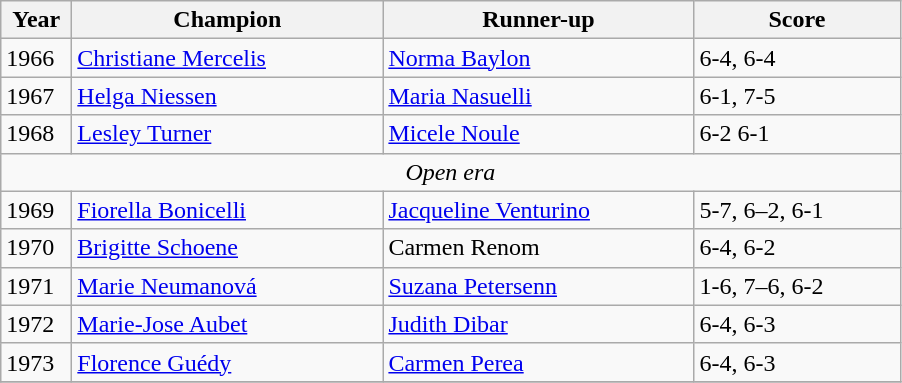<table class="wikitable">
<tr>
<th style="width:40px">Year</th>
<th style="width:200px">Champion</th>
<th style="width:200px">Runner-up</th>
<th style="width:130px">Score</th>
</tr>
<tr>
<td>1966</td>
<td>  <a href='#'>Christiane Mercelis</a></td>
<td> <a href='#'>Norma Baylon</a></td>
<td>6-4, 6-4</td>
</tr>
<tr>
<td>1967</td>
<td> <a href='#'>Helga Niessen</a></td>
<td> <a href='#'>Maria Nasuelli</a></td>
<td>6-1, 7-5</td>
</tr>
<tr>
<td>1968</td>
<td> <a href='#'>Lesley Turner</a></td>
<td> <a href='#'>Micele Noule</a></td>
<td>6-2 6-1</td>
</tr>
<tr>
<td colspan=4 align=center><em>Open era</em></td>
</tr>
<tr>
<td>1969</td>
<td>  <a href='#'>Fiorella Bonicelli</a></td>
<td> <a href='#'>Jacqueline Venturino</a></td>
<td>5-7, 6–2, 6-1</td>
</tr>
<tr>
<td>1970</td>
<td> <a href='#'>Brigitte Schoene</a></td>
<td> Carmen Renom</td>
<td>6-4, 6-2</td>
</tr>
<tr>
<td>1971</td>
<td> <a href='#'>Marie Neumanová</a></td>
<td> <a href='#'>Suzana Petersenn</a></td>
<td>1-6, 7–6, 6-2</td>
</tr>
<tr>
<td>1972</td>
<td> <a href='#'>Marie-Jose Aubet</a></td>
<td> <a href='#'>Judith Dibar</a></td>
<td>6-4, 6-3</td>
</tr>
<tr>
<td>1973</td>
<td> <a href='#'>Florence Guédy</a></td>
<td> <a href='#'>Carmen Perea</a></td>
<td>6-4, 6-3</td>
</tr>
<tr>
</tr>
</table>
